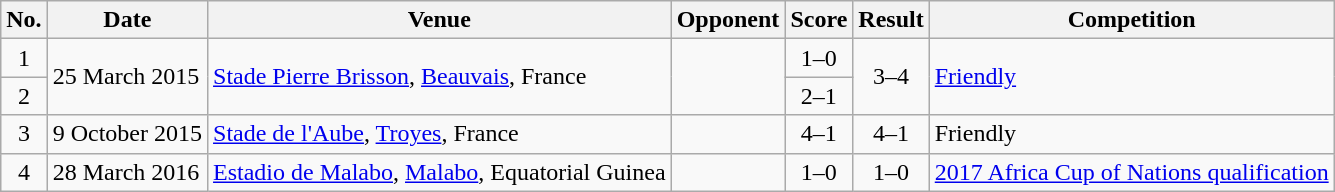<table class="wikitable sortable">
<tr>
<th scope="col">No.</th>
<th scope="col">Date</th>
<th scope="col">Venue</th>
<th scope="col">Opponent</th>
<th scope="col">Score</th>
<th scope="col">Result</th>
<th scope="col">Competition</th>
</tr>
<tr>
<td align="center">1</td>
<td rowspan="2">25 March 2015</td>
<td rowspan="2"><a href='#'>Stade Pierre Brisson</a>, <a href='#'>Beauvais</a>, France</td>
<td rowspan="2"></td>
<td align="center">1–0</td>
<td rowspan="2" style="text-align:center">3–4</td>
<td rowspan="2"><a href='#'>Friendly</a></td>
</tr>
<tr>
<td align="center">2</td>
<td align="center">2–1</td>
</tr>
<tr>
<td align="center">3</td>
<td>9 October 2015</td>
<td><a href='#'>Stade de l'Aube</a>, <a href='#'>Troyes</a>, France</td>
<td></td>
<td align="center">4–1</td>
<td align="center">4–1</td>
<td>Friendly</td>
</tr>
<tr>
<td align="center">4</td>
<td>28 March 2016</td>
<td><a href='#'>Estadio de Malabo</a>, <a href='#'>Malabo</a>, Equatorial Guinea</td>
<td></td>
<td align="center">1–0</td>
<td align="center">1–0</td>
<td><a href='#'>2017 Africa Cup of Nations qualification</a></td>
</tr>
</table>
